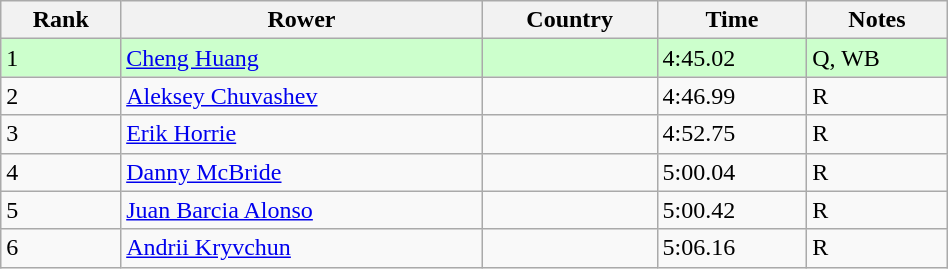<table class="wikitable" width=50%>
<tr>
<th>Rank</th>
<th>Rower</th>
<th>Country</th>
<th>Time</th>
<th>Notes</th>
</tr>
<tr bgcolor=#ccffcc>
<td>1</td>
<td><a href='#'>Cheng Huang</a></td>
<td></td>
<td>4:45.02</td>
<td>Q, WB</td>
</tr>
<tr>
<td>2</td>
<td><a href='#'>Aleksey Chuvashev</a></td>
<td></td>
<td>4:46.99</td>
<td>R</td>
</tr>
<tr>
<td>3</td>
<td><a href='#'>Erik Horrie</a></td>
<td></td>
<td>4:52.75</td>
<td>R</td>
</tr>
<tr>
<td>4</td>
<td><a href='#'>Danny McBride</a></td>
<td></td>
<td>5:00.04</td>
<td>R</td>
</tr>
<tr>
<td>5</td>
<td><a href='#'>Juan Barcia Alonso</a></td>
<td></td>
<td>5:00.42</td>
<td>R</td>
</tr>
<tr>
<td>6</td>
<td><a href='#'>Andrii Kryvchun</a></td>
<td></td>
<td>5:06.16</td>
<td>R</td>
</tr>
</table>
